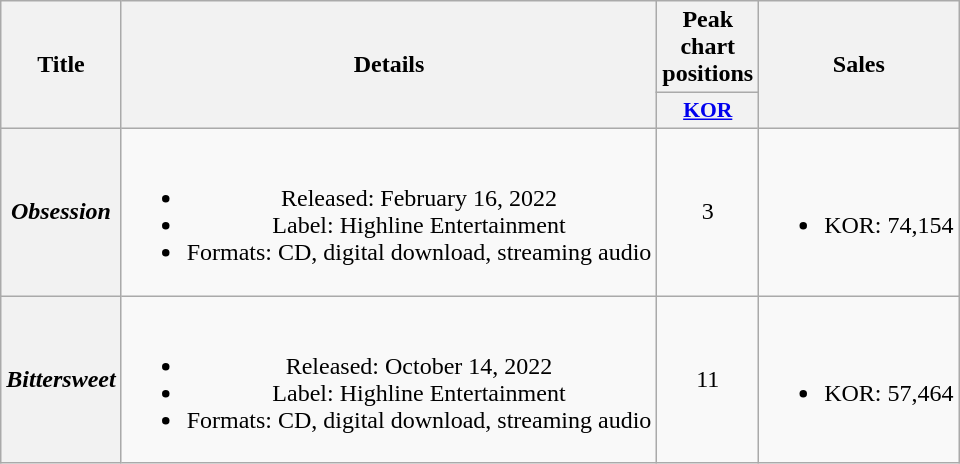<table class="wikitable plainrowheaders" style="text-align:center;">
<tr>
<th scope="col" rowspan="2">Title</th>
<th scope="col" rowspan="2">Details</th>
<th colspan="1">Peak chart positions</th>
<th scope="col" rowspan="2">Sales</th>
</tr>
<tr>
<th scope="col" style="width:3em;font-size:90%;"><a href='#'>KOR</a><br></th>
</tr>
<tr>
<th scope="row"><em>Obsession</em></th>
<td><br><ul><li>Released: February 16, 2022</li><li>Label: Highline Entertainment</li><li>Formats: CD, digital download, streaming audio</li></ul></td>
<td>3</td>
<td><br><ul><li>KOR: 74,154</li></ul></td>
</tr>
<tr>
<th scope="row"><em>Bittersweet</em></th>
<td><br><ul><li>Released: October 14, 2022</li><li>Label: Highline Entertainment</li><li>Formats: CD, digital download, streaming audio</li></ul></td>
<td>11</td>
<td><br><ul><li>KOR: 57,464</li></ul></td>
</tr>
</table>
